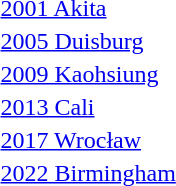<table>
<tr>
<td><a href='#'>2001 Akita</a></td>
<td></td>
<td></td>
<td></td>
</tr>
<tr>
<td><a href='#'>2005 Duisburg</a></td>
<td></td>
<td></td>
<td></td>
</tr>
<tr>
<td><a href='#'>2009 Kaohsiung</a></td>
<td></td>
<td></td>
<td></td>
</tr>
<tr>
<td><a href='#'>2013 Cali</a></td>
<td></td>
<td></td>
<td></td>
</tr>
<tr>
<td><a href='#'>2017 Wrocław</a></td>
<td></td>
<td></td>
<td></td>
</tr>
<tr>
<td><a href='#'>2022 Birmingham</a></td>
<td></td>
<td></td>
<td></td>
</tr>
</table>
